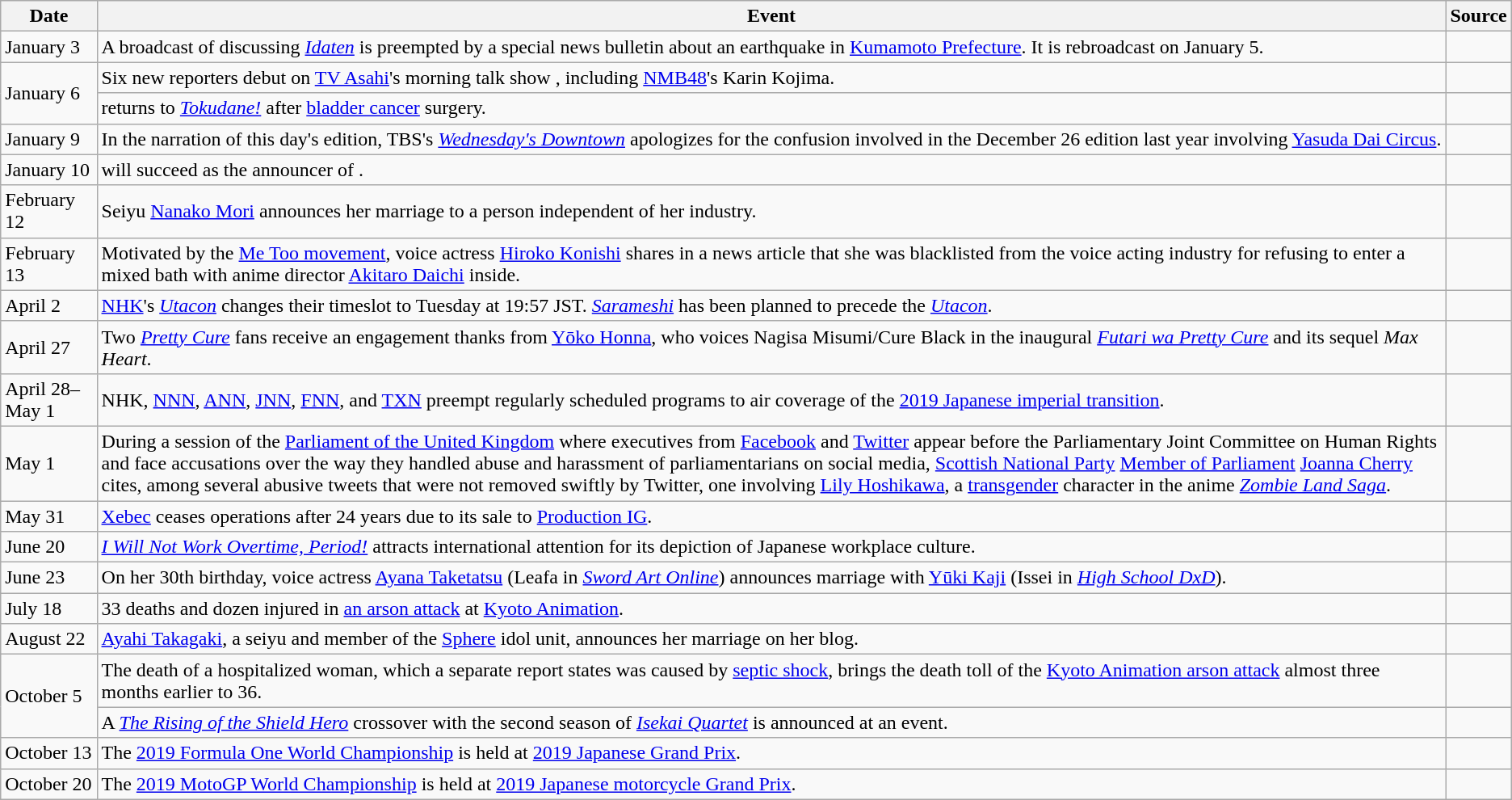<table class="wikitable">
<tr>
<th>Date</th>
<th>Event</th>
<th>Source</th>
</tr>
<tr>
<td>January 3</td>
<td>A broadcast of <em></em> discussing <em><a href='#'>Idaten</a></em> is preempted by a special news bulletin about an earthquake in <a href='#'>Kumamoto Prefecture</a>. It is rebroadcast on January 5.</td>
<td></td>
</tr>
<tr>
<td rowspan="2">January 6</td>
<td>Six new reporters debut on <a href='#'>TV Asahi</a>'s morning talk show <em></em>, including <a href='#'>NMB48</a>'s Karin Kojima.</td>
<td></td>
</tr>
<tr>
<td> returns to <em><a href='#'>Tokudane!</a></em> after <a href='#'>bladder cancer</a> surgery.</td>
<td></td>
</tr>
<tr>
<td>January 9</td>
<td>In the narration of this day's edition, TBS's <em><a href='#'>Wednesday's Downtown</a></em> apologizes for the confusion involved in the December 26 edition last year involving <a href='#'>Yasuda Dai Circus</a>.</td>
<td></td>
</tr>
<tr>
<td>January 10</td>
<td> will succeed  as the announcer of .</td>
<td></td>
</tr>
<tr>
<td>February 12</td>
<td>Seiyu <a href='#'>Nanako Mori</a> announces her marriage to a person independent of her industry.</td>
<td></td>
</tr>
<tr>
<td>February 13</td>
<td>Motivated by the <a href='#'>Me Too movement</a>, voice actress <a href='#'>Hiroko Konishi</a> shares in a news article that she was blacklisted from the voice acting industry for refusing to enter a mixed bath with anime director <a href='#'>Akitaro Daichi</a> inside.</td>
<td></td>
</tr>
<tr>
<td>April 2</td>
<td><a href='#'>NHK</a>'s <em><a href='#'>Utacon</a></em> changes their timeslot to Tuesday at 19:57 JST. <em><a href='#'>Sarameshi</a></em> has been planned to precede the <em><a href='#'>Utacon</a></em>.</td>
<td></td>
</tr>
<tr>
<td>April 27</td>
<td>Two <em><a href='#'>Pretty Cure</a></em> fans receive an engagement thanks from <a href='#'>Yōko Honna</a>, who voices Nagisa Misumi/Cure Black in the inaugural <em><a href='#'>Futari wa Pretty Cure</a></em> and its sequel <em>Max Heart</em>.</td>
<td></td>
</tr>
<tr>
<td>April 28–May 1</td>
<td>NHK, <a href='#'>NNN</a>, <a href='#'>ANN</a>, <a href='#'>JNN</a>, <a href='#'>FNN</a>, and <a href='#'>TXN</a> preempt regularly scheduled programs to air coverage of the <a href='#'>2019 Japanese imperial transition</a>.</td>
<td></td>
</tr>
<tr>
<td>May 1</td>
<td>During a session of the <a href='#'>Parliament of the United Kingdom</a> where executives from <a href='#'>Facebook</a> and <a href='#'>Twitter</a> appear before the Parliamentary Joint Committee on Human Rights and face accusations over the way they handled abuse and harassment of parliamentarians on social media, <a href='#'>Scottish National Party</a> <a href='#'>Member of Parliament</a> <a href='#'>Joanna Cherry</a> cites, among several abusive tweets that were not removed swiftly by Twitter, one involving <a href='#'>Lily Hoshikawa</a>, a <a href='#'>transgender</a> character in the anime <em><a href='#'>Zombie Land Saga</a></em>.</td>
<td></td>
</tr>
<tr>
<td>May 31</td>
<td><a href='#'>Xebec</a> ceases operations after 24 years due to its sale to <a href='#'>Production IG</a>.</td>
<td></td>
</tr>
<tr>
<td>June 20</td>
<td><em><a href='#'>I Will Not Work Overtime, Period!</a></em> attracts international attention for its depiction of Japanese workplace culture.</td>
<td></td>
</tr>
<tr>
<td>June 23</td>
<td>On her 30th birthday, voice actress <a href='#'>Ayana Taketatsu</a> (Leafa in <em><a href='#'>Sword Art Online</a></em>) announces marriage with <a href='#'>Yūki Kaji</a> (Issei in <em><a href='#'>High School DxD</a></em>).</td>
<td></td>
</tr>
<tr>
<td>July 18</td>
<td>33 deaths and dozen injured in <a href='#'>an arson attack</a> at <a href='#'>Kyoto Animation</a>.</td>
<td></td>
</tr>
<tr>
<td>August 22</td>
<td><a href='#'>Ayahi Takagaki</a>, a seiyu and member of the <a href='#'>Sphere</a> idol unit, announces her marriage on her blog.</td>
<td></td>
</tr>
<tr>
<td rowspan="2">October 5</td>
<td>The death of a hospitalized woman, which a separate report states was caused by <a href='#'>septic shock</a>, brings the death toll of the <a href='#'>Kyoto Animation arson attack</a> almost three months earlier to 36.</td>
<td></td>
</tr>
<tr>
<td>A <em><a href='#'>The Rising of the Shield Hero</a></em> crossover with the second season of <em><a href='#'>Isekai Quartet</a></em> is announced at an event.</td>
<td></td>
</tr>
<tr>
<td>October 13</td>
<td>The <a href='#'>2019 Formula One World Championship</a> is held at <a href='#'>2019 Japanese Grand Prix</a>.</td>
<td></td>
</tr>
<tr>
<td>October 20</td>
<td>The <a href='#'>2019 MotoGP World Championship</a> is held at <a href='#'>2019 Japanese motorcycle Grand Prix</a>.</td>
<td></td>
</tr>
</table>
